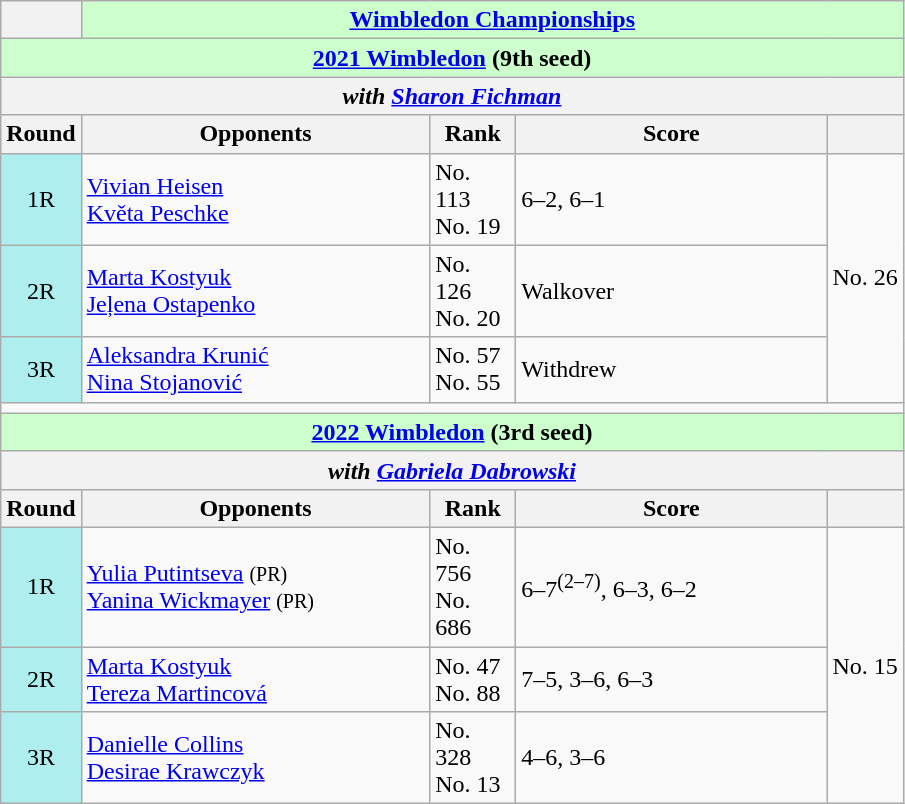<table class="wikitable collapsible collapsed">
<tr>
<th></th>
<th colspan=4 style="background:#cfc;"><a href='#'>Wimbledon Championships</a></th>
</tr>
<tr>
<th colspan=5 style="background:#cfc;"><a href='#'>2021 Wimbledon</a> (9th seed)</th>
</tr>
<tr>
<th colspan=5><em>with  <a href='#'>Sharon Fichman</a></em></th>
</tr>
<tr>
<th>Round</th>
<th width=225>Opponents</th>
<th width=50>Rank</th>
<th width=200>Score</th>
<th></th>
</tr>
<tr>
<td style="text-align:center; background:#afeeee;">1R</td>
<td> <a href='#'>Vivian Heisen</a><br> <a href='#'>Květa Peschke</a></td>
<td>No. 113<br>No. 19</td>
<td>6–2, 6–1</td>
<td rowspan=3>No. 26</td>
</tr>
<tr>
<td style="text-align:center; background:#afeeee;">2R</td>
<td> <a href='#'>Marta Kostyuk</a><br> <a href='#'>Jeļena Ostapenko</a></td>
<td>No. 126<br>No. 20</td>
<td>Walkover</td>
</tr>
<tr>
<td style="text-align:center; background:#afeeee;">3R</td>
<td> <a href='#'>Aleksandra Krunić</a><br> <a href='#'>Nina Stojanović</a></td>
<td>No. 57<br>No. 55</td>
<td>Withdrew</td>
</tr>
<tr>
<td colspan=5></td>
</tr>
<tr>
<th colspan=5 style="background:#cfc;"><a href='#'>2022 Wimbledon</a> (3rd seed)</th>
</tr>
<tr>
<th colspan=5><em>with  <a href='#'>Gabriela Dabrowski</a></em></th>
</tr>
<tr>
<th>Round</th>
<th width=225>Opponents</th>
<th width=50>Rank</th>
<th width=200>Score</th>
<th></th>
</tr>
<tr>
<td style="text-align:center; background:#afeeee;">1R</td>
<td> <a href='#'>Yulia Putintseva</a> <small>(PR)</small><br> <a href='#'>Yanina Wickmayer</a> <small>(PR)</small></td>
<td>No. 756<br>No. 686</td>
<td>6–7<sup>(2–7)</sup>, 6–3, 6–2</td>
<td rowspan=3>No. 15</td>
</tr>
<tr>
<td style="text-align:center; background:#afeeee;">2R</td>
<td> <a href='#'>Marta Kostyuk</a><br> <a href='#'>Tereza Martincová</a></td>
<td>No. 47<br>No. 88</td>
<td>7–5, 3–6, 6–3</td>
</tr>
<tr>
<td style="text-align:center; background:#afeeee;">3R</td>
<td> <a href='#'>Danielle Collins</a><br> <a href='#'>Desirae Krawczyk</a></td>
<td>No. 328<br>No. 13</td>
<td>4–6, 3–6</td>
</tr>
</table>
